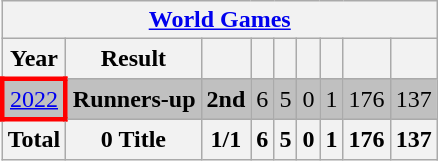<table class="wikitable" style="text-align: center;font-size:100%;">
<tr>
<th colspan="9"><a href='#'>World Games</a></th>
</tr>
<tr>
<th>Year</th>
<th>Result</th>
<th></th>
<th></th>
<th></th>
<th></th>
<th></th>
<th></th>
<th></th>
</tr>
<tr bgcolor=silver>
<td style="border: 3px solid red"> <a href='#'>2022</a></td>
<td><strong>Runners-up</strong></td>
<td><strong>2nd</strong></td>
<td>6</td>
<td>5</td>
<td>0</td>
<td>1</td>
<td>176</td>
<td>137</td>
</tr>
<tr>
<th>Total</th>
<th>0 Title</th>
<th>1/1</th>
<th>6</th>
<th>5</th>
<th>0</th>
<th>1</th>
<th>176</th>
<th>137</th>
</tr>
</table>
